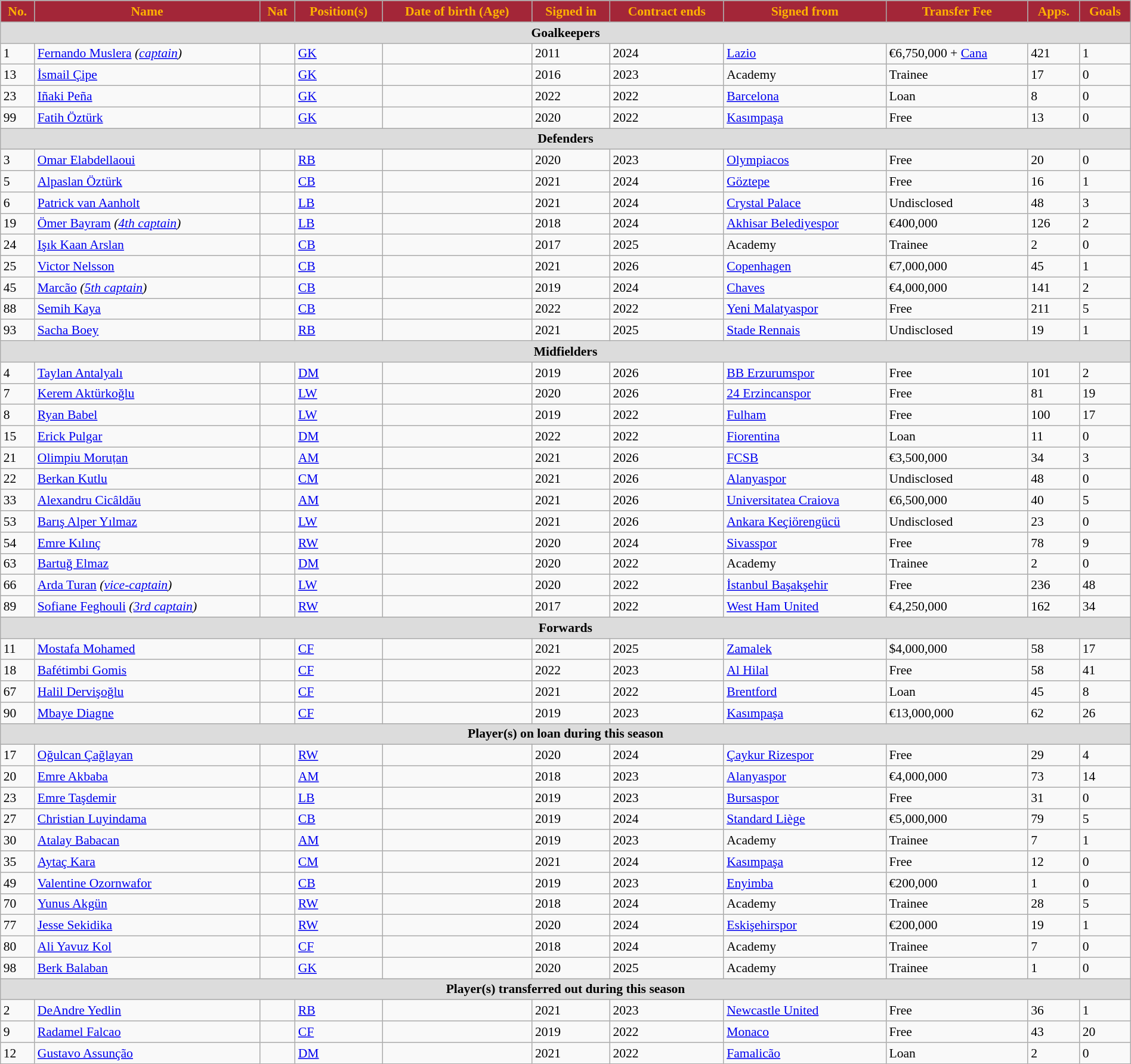<table class="wikitable sortable" style="text-align:left; font-size:90%; width:100%;">
<tr>
<th style="background:#A32638; color:#FFB300; text-align:center;">No.</th>
<th style="background:#A32638; color:#FFB300; text-align:center;">Name</th>
<th style="background:#A32638; color:#FFB300; text-align:center;">Nat</th>
<th style="background:#A32638; color:#FFB300; text-align:center;">Position(s)</th>
<th style="background:#A32638; color:#FFB300; text-align:center;">Date of birth (Age)</th>
<th style="background:#A32638; color:#FFB300; text-align:center;">Signed in</th>
<th style="background:#A32638; color:#FFB300; text-align:center;">Contract ends</th>
<th style="background:#A32638; color:#FFB300; text-align:center;">Signed from</th>
<th style="background:#A32638; color:#FFB300; text-align:center;">Transfer Fee</th>
<th style="background:#A32638; color:#FFB300; text-align:center;">Apps.</th>
<th style="background:#A32638; color:#FFB300; text-align:center;">Goals</th>
</tr>
<tr>
<th colspan=11 style="background:#dcdcdc; text-align:center;">Goalkeepers</th>
</tr>
<tr>
<td>1</td>
<td><a href='#'>Fernando Muslera</a> <em>(<a href='#'>captain</a>)</em></td>
<td></td>
<td><a href='#'>GK</a></td>
<td></td>
<td>2011</td>
<td>2024</td>
<td> <a href='#'>Lazio</a></td>
<td>€6,750,000 + <a href='#'>Cana</a></td>
<td>421</td>
<td>1</td>
</tr>
<tr>
<td>13</td>
<td><a href='#'>İsmail Çipe</a></td>
<td></td>
<td><a href='#'>GK</a></td>
<td></td>
<td>2016</td>
<td>2023</td>
<td>Academy</td>
<td>Trainee</td>
<td>17</td>
<td>0</td>
</tr>
<tr>
<td>23</td>
<td><a href='#'>Iñaki Peña</a></td>
<td></td>
<td><a href='#'>GK</a></td>
<td></td>
<td>2022</td>
<td>2022</td>
<td> <a href='#'>Barcelona</a></td>
<td>Loan</td>
<td>8</td>
<td>0</td>
</tr>
<tr>
<td>99</td>
<td><a href='#'>Fatih Öztürk</a></td>
<td></td>
<td><a href='#'>GK</a></td>
<td></td>
<td>2020</td>
<td>2022</td>
<td> <a href='#'>Kasımpaşa</a></td>
<td>Free</td>
<td>13</td>
<td>0</td>
</tr>
<tr>
<th colspan=11 style="background:#dcdcdc; text-align:center;">Defenders</th>
</tr>
<tr>
<td>3</td>
<td><a href='#'>Omar Elabdellaoui</a></td>
<td></td>
<td><a href='#'>RB</a></td>
<td></td>
<td>2020</td>
<td>2023</td>
<td> <a href='#'>Olympiacos</a></td>
<td>Free</td>
<td>20</td>
<td>0</td>
</tr>
<tr>
<td>5</td>
<td><a href='#'>Alpaslan Öztürk</a></td>
<td></td>
<td><a href='#'>CB</a></td>
<td></td>
<td>2021</td>
<td>2024</td>
<td> <a href='#'>Göztepe</a></td>
<td>Free</td>
<td>16</td>
<td>1</td>
</tr>
<tr>
<td>6</td>
<td><a href='#'>Patrick van Aanholt</a></td>
<td></td>
<td><a href='#'>LB</a></td>
<td></td>
<td>2021</td>
<td>2024</td>
<td> <a href='#'>Crystal Palace</a></td>
<td>Undisclosed</td>
<td>48</td>
<td>3</td>
</tr>
<tr>
<td>19</td>
<td><a href='#'>Ömer Bayram</a> <em>(<a href='#'>4th captain</a>)</em></td>
<td></td>
<td><a href='#'>LB</a></td>
<td></td>
<td>2018</td>
<td>2024</td>
<td> <a href='#'>Akhisar Belediyespor</a></td>
<td>€400,000</td>
<td>126</td>
<td>2</td>
</tr>
<tr>
<td>24</td>
<td><a href='#'>Işık Kaan Arslan</a></td>
<td></td>
<td><a href='#'>CB</a></td>
<td></td>
<td>2017</td>
<td>2025</td>
<td>Academy</td>
<td>Trainee</td>
<td>2</td>
<td>0</td>
</tr>
<tr>
<td>25</td>
<td><a href='#'>Victor Nelsson</a></td>
<td></td>
<td><a href='#'>CB</a></td>
<td></td>
<td>2021</td>
<td>2026</td>
<td> <a href='#'>Copenhagen</a></td>
<td>€7,000,000</td>
<td>45</td>
<td>1</td>
</tr>
<tr>
<td>45</td>
<td><a href='#'>Marcão</a> <em>(<a href='#'>5th captain</a>)</em></td>
<td></td>
<td><a href='#'>CB</a></td>
<td></td>
<td>2019</td>
<td>2024</td>
<td> <a href='#'>Chaves</a></td>
<td>€4,000,000</td>
<td>141</td>
<td>2</td>
</tr>
<tr>
<td>88</td>
<td><a href='#'>Semih Kaya</a></td>
<td></td>
<td><a href='#'>CB</a></td>
<td></td>
<td>2022</td>
<td>2022</td>
<td> <a href='#'>Yeni Malatyaspor</a></td>
<td>Free</td>
<td>211</td>
<td>5</td>
</tr>
<tr>
<td>93</td>
<td><a href='#'>Sacha Boey</a></td>
<td></td>
<td><a href='#'>RB</a></td>
<td></td>
<td>2021</td>
<td>2025</td>
<td> <a href='#'>Stade Rennais</a></td>
<td>Undisclosed</td>
<td>19</td>
<td>1</td>
</tr>
<tr>
<th colspan=11 style="background:#dcdcdc; text-align:center;">Midfielders</th>
</tr>
<tr>
<td>4</td>
<td><a href='#'>Taylan Antalyalı</a></td>
<td></td>
<td><a href='#'>DM</a></td>
<td></td>
<td>2019</td>
<td>2026</td>
<td> <a href='#'>BB Erzurumspor</a></td>
<td>Free</td>
<td>101</td>
<td>2</td>
</tr>
<tr>
<td>7</td>
<td><a href='#'>Kerem Aktürkoğlu</a></td>
<td></td>
<td><a href='#'>LW</a></td>
<td></td>
<td>2020</td>
<td>2026</td>
<td> <a href='#'>24 Erzincanspor</a></td>
<td>Free</td>
<td>81</td>
<td>19</td>
</tr>
<tr>
<td>8</td>
<td><a href='#'>Ryan Babel</a></td>
<td></td>
<td><a href='#'>LW</a></td>
<td></td>
<td>2019</td>
<td>2022</td>
<td> <a href='#'>Fulham</a></td>
<td>Free</td>
<td>100</td>
<td>17</td>
</tr>
<tr>
<td>15</td>
<td><a href='#'>Erick Pulgar</a></td>
<td></td>
<td><a href='#'>DM</a></td>
<td></td>
<td>2022</td>
<td>2022</td>
<td> <a href='#'>Fiorentina</a></td>
<td>Loan</td>
<td>11</td>
<td>0</td>
</tr>
<tr>
<td>21</td>
<td><a href='#'>Olimpiu Moruțan</a></td>
<td></td>
<td><a href='#'>AM</a></td>
<td></td>
<td>2021</td>
<td>2026</td>
<td> <a href='#'>FCSB</a></td>
<td>€3,500,000</td>
<td>34</td>
<td>3</td>
</tr>
<tr>
<td>22</td>
<td><a href='#'>Berkan Kutlu</a></td>
<td></td>
<td><a href='#'>CM</a></td>
<td></td>
<td>2021</td>
<td>2026</td>
<td> <a href='#'>Alanyaspor</a></td>
<td>Undisclosed</td>
<td>48</td>
<td>0</td>
</tr>
<tr>
<td>33</td>
<td><a href='#'>Alexandru Cicâldău</a></td>
<td></td>
<td><a href='#'>AM</a></td>
<td></td>
<td>2021</td>
<td>2026</td>
<td> <a href='#'>Universitatea Craiova</a></td>
<td>€6,500,000</td>
<td>40</td>
<td>5</td>
</tr>
<tr>
<td>53</td>
<td><a href='#'>Barış Alper Yılmaz</a></td>
<td></td>
<td><a href='#'>LW</a></td>
<td></td>
<td>2021</td>
<td>2026</td>
<td> <a href='#'>Ankara Keçiörengücü</a></td>
<td>Undisclosed</td>
<td>23</td>
<td>0</td>
</tr>
<tr>
<td>54</td>
<td><a href='#'>Emre Kılınç</a></td>
<td></td>
<td><a href='#'>RW</a></td>
<td></td>
<td>2020</td>
<td>2024</td>
<td> <a href='#'>Sivasspor</a></td>
<td>Free</td>
<td>78</td>
<td>9</td>
</tr>
<tr>
<td>63</td>
<td><a href='#'>Bartuğ Elmaz</a></td>
<td></td>
<td><a href='#'>DM</a></td>
<td></td>
<td>2020</td>
<td>2022</td>
<td>Academy</td>
<td>Trainee</td>
<td>2</td>
<td>0</td>
</tr>
<tr>
<td>66</td>
<td><a href='#'>Arda Turan</a> <em>(<a href='#'>vice-captain</a>)</em></td>
<td></td>
<td><a href='#'>LW</a></td>
<td></td>
<td>2020</td>
<td>2022</td>
<td> <a href='#'>İstanbul Başakşehir</a></td>
<td>Free</td>
<td>236</td>
<td>48</td>
</tr>
<tr>
<td>89</td>
<td><a href='#'>Sofiane Feghouli</a> <em>(<a href='#'>3rd captain</a>)</em></td>
<td></td>
<td><a href='#'>RW</a></td>
<td></td>
<td>2017</td>
<td>2022</td>
<td> <a href='#'>West Ham United</a></td>
<td>€4,250,000</td>
<td>162</td>
<td>34</td>
</tr>
<tr>
<th colspan=11 style="background:#dcdcdc; text-align:center;">Forwards</th>
</tr>
<tr>
<td>11</td>
<td><a href='#'>Mostafa Mohamed</a></td>
<td></td>
<td><a href='#'>CF</a></td>
<td></td>
<td>2021</td>
<td>2025</td>
<td> <a href='#'>Zamalek</a></td>
<td>$4,000,000</td>
<td>58</td>
<td>17</td>
</tr>
<tr>
<td>18</td>
<td><a href='#'>Bafétimbi Gomis</a></td>
<td></td>
<td><a href='#'>CF</a></td>
<td></td>
<td>2022</td>
<td>2023</td>
<td> <a href='#'>Al Hilal</a></td>
<td>Free</td>
<td>58</td>
<td>41</td>
</tr>
<tr>
<td>67</td>
<td><a href='#'>Halil Dervişoğlu</a></td>
<td></td>
<td><a href='#'>CF</a></td>
<td></td>
<td>2021</td>
<td>2022</td>
<td> <a href='#'>Brentford</a></td>
<td>Loan</td>
<td>45</td>
<td>8</td>
</tr>
<tr>
<td>90</td>
<td><a href='#'>Mbaye Diagne</a></td>
<td></td>
<td><a href='#'>CF</a></td>
<td></td>
<td>2019</td>
<td>2023</td>
<td> <a href='#'>Kasımpaşa</a></td>
<td>€13,000,000</td>
<td>62</td>
<td>26</td>
</tr>
<tr>
<th colspan="11" style="background:#dcdcdc;">Player(s) on loan during this season</th>
</tr>
<tr>
<td>17</td>
<td><a href='#'>Oğulcan Çağlayan</a></td>
<td></td>
<td><a href='#'>RW</a></td>
<td></td>
<td>2020</td>
<td>2024</td>
<td> <a href='#'>Çaykur Rizespor</a></td>
<td>Free</td>
<td>29</td>
<td>4</td>
</tr>
<tr>
<td>20</td>
<td><a href='#'>Emre Akbaba</a></td>
<td></td>
<td><a href='#'>AM</a></td>
<td></td>
<td>2018</td>
<td>2023</td>
<td> <a href='#'>Alanyaspor</a></td>
<td>€4,000,000</td>
<td>73</td>
<td>14</td>
</tr>
<tr>
<td>23</td>
<td><a href='#'>Emre Taşdemir</a></td>
<td></td>
<td><a href='#'>LB</a></td>
<td></td>
<td>2019</td>
<td>2023</td>
<td> <a href='#'>Bursaspor</a></td>
<td>Free</td>
<td>31</td>
<td>0</td>
</tr>
<tr>
<td>27</td>
<td><a href='#'>Christian Luyindama</a></td>
<td></td>
<td><a href='#'>CB</a></td>
<td></td>
<td>2019</td>
<td>2024</td>
<td> <a href='#'>Standard Liège</a></td>
<td>€5,000,000</td>
<td>79</td>
<td>5</td>
</tr>
<tr>
<td>30</td>
<td><a href='#'>Atalay Babacan</a></td>
<td></td>
<td><a href='#'>AM</a></td>
<td></td>
<td>2019</td>
<td>2023</td>
<td>Academy</td>
<td>Trainee</td>
<td>7</td>
<td>1</td>
</tr>
<tr>
<td>35</td>
<td><a href='#'>Aytaç Kara</a></td>
<td></td>
<td><a href='#'>CM</a></td>
<td></td>
<td>2021</td>
<td>2024</td>
<td> <a href='#'>Kasımpaşa</a></td>
<td>Free</td>
<td>12</td>
<td>0</td>
</tr>
<tr>
<td>49</td>
<td><a href='#'>Valentine Ozornwafor</a></td>
<td></td>
<td><a href='#'>CB</a></td>
<td></td>
<td>2019</td>
<td>2023</td>
<td> <a href='#'>Enyimba</a></td>
<td>€200,000</td>
<td>1</td>
<td>0</td>
</tr>
<tr>
<td>70</td>
<td><a href='#'>Yunus Akgün</a></td>
<td></td>
<td><a href='#'>RW</a></td>
<td></td>
<td>2018</td>
<td>2024</td>
<td>Academy</td>
<td>Trainee</td>
<td>28</td>
<td>5</td>
</tr>
<tr>
<td>77</td>
<td><a href='#'>Jesse Sekidika</a></td>
<td></td>
<td><a href='#'>RW</a></td>
<td></td>
<td>2020</td>
<td>2024</td>
<td> <a href='#'>Eskişehirspor</a></td>
<td>€200,000</td>
<td>19</td>
<td>1</td>
</tr>
<tr>
<td>80</td>
<td><a href='#'>Ali Yavuz Kol</a></td>
<td></td>
<td><a href='#'>CF</a></td>
<td></td>
<td>2018</td>
<td>2024</td>
<td>Academy</td>
<td>Trainee</td>
<td>7</td>
<td>0</td>
</tr>
<tr>
<td>98</td>
<td><a href='#'>Berk Balaban</a></td>
<td></td>
<td><a href='#'>GK</a></td>
<td></td>
<td>2020</td>
<td>2025</td>
<td>Academy</td>
<td>Trainee</td>
<td>1</td>
<td>0</td>
</tr>
<tr>
<th colspan="11" style="background:#dcdcdc;">Player(s) transferred out during this season</th>
</tr>
<tr>
<td>2</td>
<td><a href='#'>DeAndre Yedlin</a></td>
<td></td>
<td><a href='#'>RB</a></td>
<td></td>
<td>2021</td>
<td>2023</td>
<td> <a href='#'>Newcastle United</a></td>
<td>Free</td>
<td>36</td>
<td>1</td>
</tr>
<tr>
<td>9</td>
<td><a href='#'>Radamel Falcao</a></td>
<td></td>
<td><a href='#'>CF</a></td>
<td></td>
<td>2019</td>
<td>2022</td>
<td> <a href='#'>Monaco</a></td>
<td>Free</td>
<td>43</td>
<td>20</td>
</tr>
<tr>
<td>12</td>
<td><a href='#'>Gustavo Assunção</a></td>
<td></td>
<td><a href='#'>DM</a></td>
<td></td>
<td>2021</td>
<td>2022</td>
<td> <a href='#'>Famalicão</a></td>
<td>Loan</td>
<td>2</td>
<td>0</td>
</tr>
</table>
